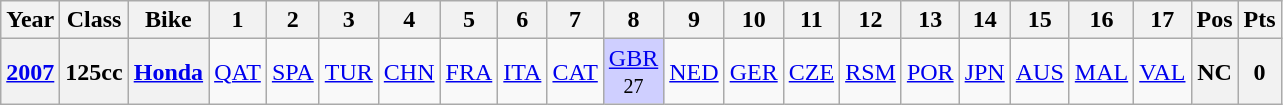<table class="wikitable" style="text-align:center">
<tr>
<th>Year</th>
<th>Class</th>
<th>Bike</th>
<th>1</th>
<th>2</th>
<th>3</th>
<th>4</th>
<th>5</th>
<th>6</th>
<th>7</th>
<th>8</th>
<th>9</th>
<th>10</th>
<th>11</th>
<th>12</th>
<th>13</th>
<th>14</th>
<th>15</th>
<th>16</th>
<th>17</th>
<th>Pos</th>
<th>Pts</th>
</tr>
<tr>
<th align="left"><a href='#'>2007</a></th>
<th align="left">125cc</th>
<th align="left"><a href='#'>Honda</a></th>
<td><a href='#'>QAT</a></td>
<td><a href='#'>SPA</a></td>
<td><a href='#'>TUR</a></td>
<td><a href='#'>CHN</a></td>
<td><a href='#'>FRA</a></td>
<td><a href='#'>ITA</a></td>
<td><a href='#'>CAT</a></td>
<td style="background:#cfcfff;"><a href='#'>GBR</a><br><small>27</small></td>
<td><a href='#'>NED</a></td>
<td><a href='#'>GER</a></td>
<td><a href='#'>CZE</a></td>
<td><a href='#'>RSM</a></td>
<td><a href='#'>POR</a></td>
<td><a href='#'>JPN</a></td>
<td><a href='#'>AUS</a></td>
<td><a href='#'>MAL</a></td>
<td><a href='#'>VAL</a></td>
<th>NC</th>
<th>0</th>
</tr>
</table>
